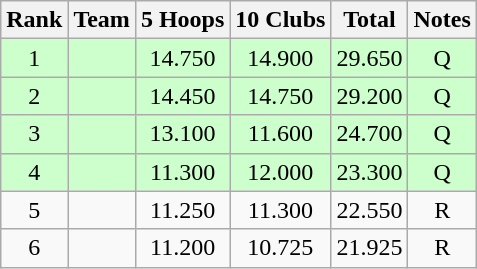<table class="wikitable sortable" style="text-align:center">
<tr>
<th>Rank</th>
<th>Team</th>
<th>5 Hoops</th>
<th>10 Clubs</th>
<th>Total</th>
<th>Notes</th>
</tr>
<tr bgcolor=ccffcc>
<td>1</td>
<td align=left></td>
<td>14.750</td>
<td>14.900</td>
<td>29.650</td>
<td>Q</td>
</tr>
<tr bgcolor=ccffcc>
<td>2</td>
<td align=left></td>
<td>14.450</td>
<td>14.750</td>
<td>29.200</td>
<td>Q</td>
</tr>
<tr bgcolor=ccffcc>
<td>3</td>
<td align=left></td>
<td>13.100</td>
<td>11.600</td>
<td>24.700</td>
<td>Q</td>
</tr>
<tr bgcolor=ccffcc>
<td>4</td>
<td align=left></td>
<td>11.300</td>
<td>12.000</td>
<td>23.300</td>
<td>Q</td>
</tr>
<tr>
<td>5</td>
<td align=left></td>
<td>11.250</td>
<td>11.300</td>
<td>22.550</td>
<td>R</td>
</tr>
<tr>
<td>6</td>
<td align=left></td>
<td>11.200</td>
<td>10.725</td>
<td>21.925</td>
<td>R</td>
</tr>
</table>
